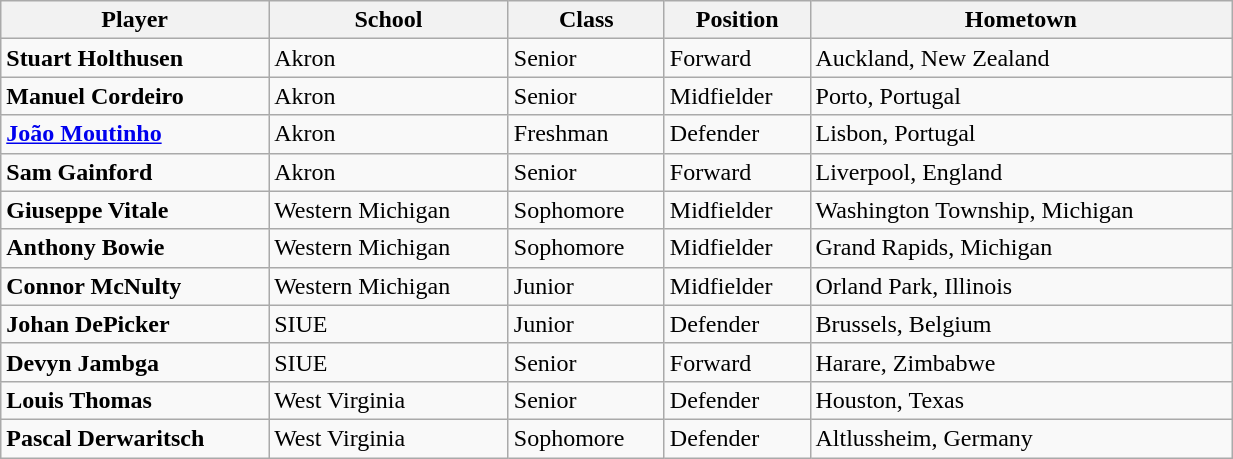<table class="wikitable sortable" style="text-align: left; width:65%">
<tr>
<th>Player</th>
<th>School</th>
<th>Class</th>
<th>Position</th>
<th>Hometown</th>
</tr>
<tr>
<td><strong>Stuart Holthusen </strong></td>
<td>Akron</td>
<td>Senior</td>
<td>Forward</td>
<td>Auckland, New Zealand</td>
</tr>
<tr>
<td><strong>Manuel Cordeiro </strong></td>
<td>Akron</td>
<td>Senior</td>
<td>Midfielder</td>
<td>Porto, Portugal</td>
</tr>
<tr>
<td><strong><a href='#'>João Moutinho</a> </strong></td>
<td>Akron</td>
<td>Freshman</td>
<td>Defender</td>
<td>Lisbon, Portugal</td>
</tr>
<tr>
<td><strong>Sam Gainford</strong></td>
<td>Akron</td>
<td>Senior</td>
<td>Forward</td>
<td>Liverpool, England</td>
</tr>
<tr>
<td><strong>Giuseppe Vitale</strong></td>
<td>Western Michigan</td>
<td>Sophomore</td>
<td>Midfielder</td>
<td>Washington Township, Michigan</td>
</tr>
<tr>
<td><strong>Anthony Bowie </strong></td>
<td>Western Michigan</td>
<td>Sophomore</td>
<td>Midfielder</td>
<td>Grand Rapids, Michigan</td>
</tr>
<tr>
<td><strong>Connor McNulty</strong></td>
<td>Western Michigan</td>
<td>Junior</td>
<td>Midfielder</td>
<td>Orland Park, Illinois</td>
</tr>
<tr>
<td><strong>Johan DePicker</strong></td>
<td>SIUE</td>
<td>Junior</td>
<td>Defender</td>
<td>Brussels, Belgium</td>
</tr>
<tr>
<td><strong>Devyn Jambga</strong></td>
<td>SIUE</td>
<td>Senior</td>
<td>Forward</td>
<td>Harare, Zimbabwe</td>
</tr>
<tr>
<td><strong>Louis Thomas</strong></td>
<td>West Virginia</td>
<td>Senior</td>
<td>Defender</td>
<td>Houston, Texas</td>
</tr>
<tr>
<td><strong>Pascal Derwaritsch</strong></td>
<td>West Virginia</td>
<td>Sophomore</td>
<td>Defender</td>
<td>Altlussheim, Germany</td>
</tr>
</table>
